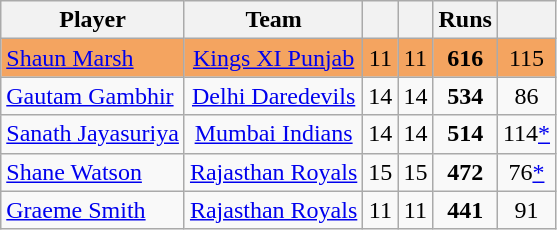<table class="wikitable" style="text-align:center;">
<tr>
<th>Player</th>
<th>Team</th>
<th></th>
<th></th>
<th>Runs</th>
<th></th>
</tr>
<tr style="background-color:sandybrown">
<td style="text-align:left"><a href='#'>Shaun Marsh</a></td>
<td><a href='#'>Kings XI Punjab</a></td>
<td>11</td>
<td>11</td>
<td><strong>616</strong></td>
<td>115</td>
</tr>
<tr>
<td style="text-align:left"><a href='#'>Gautam Gambhir</a></td>
<td><a href='#'>Delhi Daredevils</a></td>
<td>14</td>
<td>14</td>
<td><strong>534</strong></td>
<td>86</td>
</tr>
<tr>
<td style="text-align:left"><a href='#'>Sanath Jayasuriya</a></td>
<td><a href='#'>Mumbai Indians</a></td>
<td>14</td>
<td>14</td>
<td><strong>514</strong></td>
<td>114<a href='#'>*</a></td>
</tr>
<tr>
<td style="text-align:left"><a href='#'>Shane Watson</a></td>
<td><a href='#'>Rajasthan Royals</a></td>
<td>15</td>
<td>15</td>
<td><strong>472</strong></td>
<td>76<a href='#'>*</a></td>
</tr>
<tr>
<td style="text-align:left"><a href='#'>Graeme Smith</a></td>
<td><a href='#'>Rajasthan Royals</a></td>
<td>11</td>
<td>11</td>
<td><strong>441</strong></td>
<td>91</td>
</tr>
</table>
